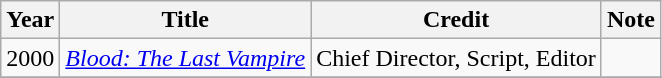<table class="wikitable">
<tr>
<th>Year</th>
<th>Title</th>
<th>Credit</th>
<th>Note</th>
</tr>
<tr>
<td>2000</td>
<td><em><a href='#'>Blood: The Last Vampire</a></em></td>
<td>Chief Director, Script, Editor</td>
<td></td>
</tr>
<tr>
</tr>
</table>
